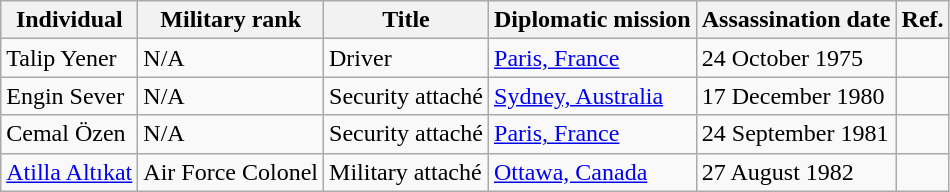<table class="wikitable">
<tr>
<th>Individual</th>
<th>Military rank</th>
<th>Title</th>
<th>Diplomatic mission</th>
<th>Assassination date</th>
<th>Ref.</th>
</tr>
<tr>
<td>Talip Yener</td>
<td>N/A</td>
<td>Driver</td>
<td><a href='#'>Paris, France</a></td>
<td>24 October 1975</td>
<td></td>
</tr>
<tr>
<td>Engin Sever</td>
<td>N/A</td>
<td>Security attaché</td>
<td><a href='#'>Sydney, Australia</a></td>
<td>17 December 1980</td>
<td></td>
</tr>
<tr>
<td>Cemal Özen</td>
<td>N/A</td>
<td>Security attaché</td>
<td><a href='#'>Paris, France</a></td>
<td>24 September 1981</td>
<td></td>
</tr>
<tr>
<td><a href='#'>Atilla Altıkat</a></td>
<td>Air Force Colonel</td>
<td>Military attaché</td>
<td><a href='#'>Ottawa, Canada</a></td>
<td>27 August 1982</td>
<td></td>
</tr>
</table>
